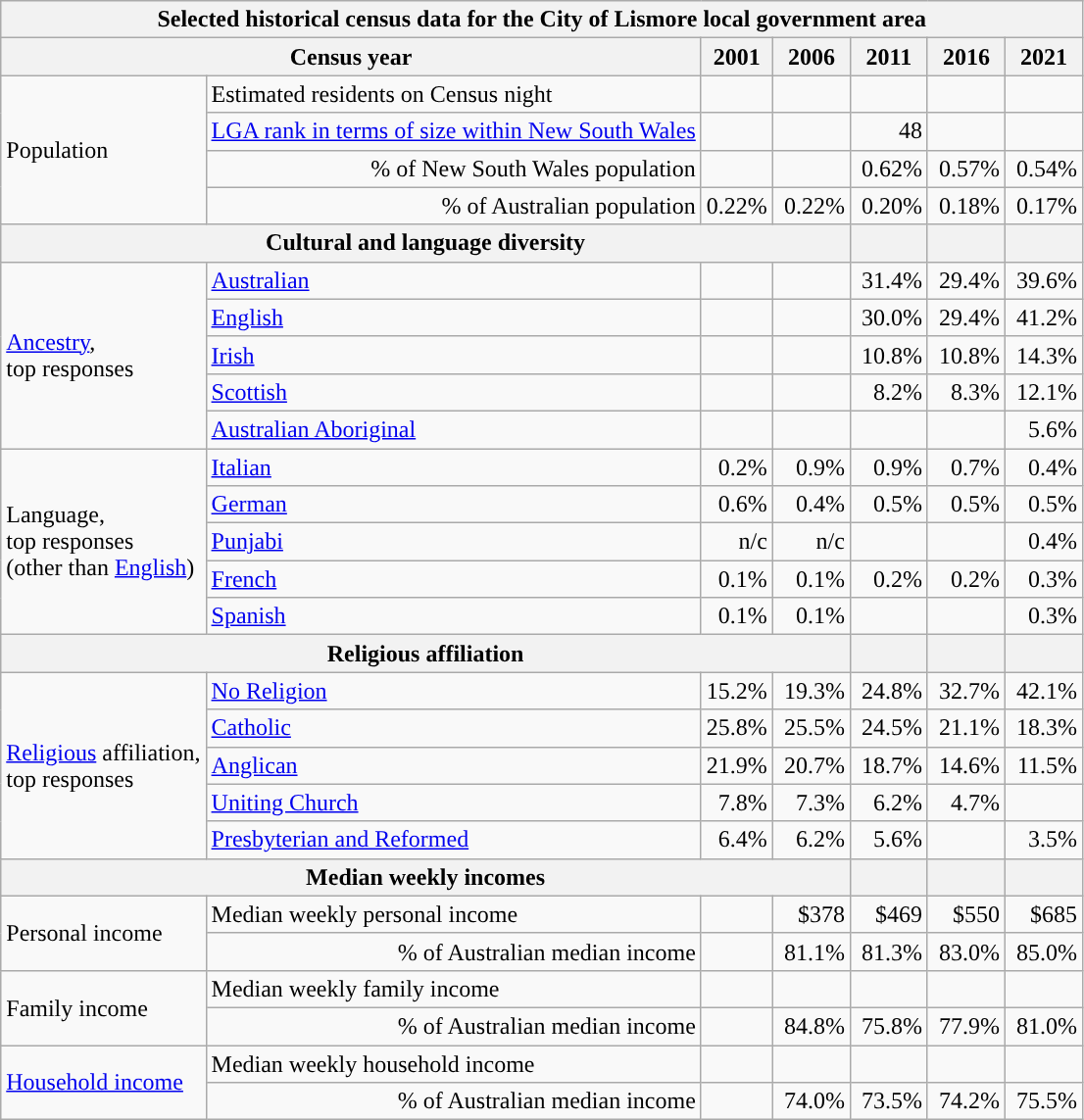<table class="wikitable">
<tr>
<th colspan=8>Selected historical census data for the City of Lismore local government area</th>
</tr>
<tr>
<th colspan=3>Census year</th>
<th>2001</th>
<th>2006</th>
<th>2011</th>
<th>2016</th>
<th>2021</th>
</tr>
<tr>
<td rowspan=4 colspan="2">Population</td>
<td>Estimated residents on Census night</td>
<td align="right"></td>
<td align="right"> </td>
<td align="right"> </td>
<td align="right"> </td>
<td align="right"> </td>
</tr>
<tr>
<td align="right"><a href='#'>LGA rank in terms of size within New South Wales</a></td>
<td align="right"></td>
<td align="right"></td>
<td align="right">48</td>
<td align="right"></td>
<td align="right"></td>
</tr>
<tr>
<td align="right">% of New South Wales population</td>
<td align="right"></td>
<td align="right"></td>
<td align="right">0.62%</td>
<td align="right"> 0.57%</td>
<td align="right"> 0.54%</td>
</tr>
<tr>
<td align="right">% of Australian population</td>
<td align="right">0.22%</td>
<td align="right"> 0.22%</td>
<td align="right"> 0.20%</td>
<td align="right"> 0.18%</td>
<td align="right"> 0.17%</td>
</tr>
<tr>
<th colspan=5>Cultural and language diversity</th>
<th></th>
<th></th>
<th></th>
</tr>
<tr>
<td rowspan=5 colspan=2><a href='#'>Ancestry</a>,<br>top responses</td>
<td><a href='#'>Australian</a></td>
<td align="right"></td>
<td align="right"></td>
<td align="right">31.4%</td>
<td align="right"> 29.4%</td>
<td align="right"> 39.6%</td>
</tr>
<tr>
<td><a href='#'>English</a></td>
<td align="right"></td>
<td align="right"></td>
<td align="right">30.0%</td>
<td align="right"> 29.4%</td>
<td align="right"> 41.2%</td>
</tr>
<tr>
<td><a href='#'>Irish</a></td>
<td align="right"></td>
<td align="right"></td>
<td align="right">10.8%</td>
<td align="right"> 10.8%</td>
<td align="right"> 14.3%</td>
</tr>
<tr>
<td><a href='#'>Scottish</a></td>
<td align="right"></td>
<td align="right"></td>
<td align="right">8.2%</td>
<td align="right"> 8.3%</td>
<td align="right"> 12.1%</td>
</tr>
<tr>
<td><a href='#'>Australian Aboriginal</a></td>
<td align="right"></td>
<td align="right"></td>
<td align="right"></td>
<td align="right"></td>
<td align="right">5.6%</td>
</tr>
<tr>
<td rowspan=5 colspan=2>Language,<br>top responses<br>(other than <a href='#'>English</a>)</td>
<td><a href='#'>Italian</a></td>
<td align="right">0.2%</td>
<td align="right"> 0.9%</td>
<td align="right"> 0.9%</td>
<td align="right"> 0.7%</td>
<td align="right"> 0.4%</td>
</tr>
<tr>
<td><a href='#'>German</a></td>
<td align="right">0.6%</td>
<td align="right"> 0.4%</td>
<td align="right"> 0.5%</td>
<td align="right"> 0.5%</td>
<td align="right"> 0.5%</td>
</tr>
<tr>
<td><a href='#'>Punjabi</a></td>
<td align="right">n/c</td>
<td align="right">n/c</td>
<td align="right"></td>
<td align="right"></td>
<td align="right">0.4%</td>
</tr>
<tr>
<td><a href='#'>French</a></td>
<td align="right">0.1%</td>
<td align="right"> 0.1%</td>
<td align="right"> 0.2%</td>
<td align="right"> 0.2%</td>
<td align="right"> 0.3%</td>
</tr>
<tr>
<td><a href='#'>Spanish</a></td>
<td align="right">0.1%</td>
<td align="right">0.1%</td>
<td align="right"></td>
<td align="right"></td>
<td align="right">0.3%</td>
</tr>
<tr>
<th colspan=5>Religious affiliation</th>
<th></th>
<th></th>
<th></th>
</tr>
<tr>
<td rowspan=5 colspan=2><a href='#'>Religious</a> affiliation,<br>top responses</td>
<td><a href='#'>No Religion</a></td>
<td align="right">15.2%</td>
<td align="right"> 19.3%</td>
<td align="right"> 24.8%</td>
<td align="right"> 32.7%</td>
<td align="right"> 42.1%</td>
</tr>
<tr>
<td><a href='#'>Catholic</a></td>
<td align="right">25.8%</td>
<td align="right"> 25.5%</td>
<td align="right"> 24.5%</td>
<td align="right"> 21.1%</td>
<td align="right"> 18.3%</td>
</tr>
<tr>
<td><a href='#'>Anglican</a></td>
<td align="right">21.9%</td>
<td align="right"> 20.7%</td>
<td align="right"> 18.7%</td>
<td align="right"> 14.6%</td>
<td align="right"> 11.5%</td>
</tr>
<tr>
<td><a href='#'>Uniting Church</a></td>
<td align="right">7.8%</td>
<td align="right"> 7.3%</td>
<td align="right"> 6.2%</td>
<td align="right"> 4.7%</td>
<td align="right"></td>
</tr>
<tr>
<td><a href='#'>Presbyterian and Reformed</a></td>
<td align="right">6.4%</td>
<td align="right"> 6.2%</td>
<td align="right"> 5.6%</td>
<td align="right"></td>
<td align="right">3.5%</td>
</tr>
<tr>
<th colspan=5>Median weekly incomes</th>
<th></th>
<th></th>
<th></th>
</tr>
<tr>
<td rowspan=2 colspan=2>Personal income</td>
<td>Median weekly personal income</td>
<td align="right"></td>
<td align="right">$378</td>
<td align="right"> $469</td>
<td align="right"> $550</td>
<td align="right"> $685</td>
</tr>
<tr>
<td align="right">% of Australian median income</td>
<td align="right"></td>
<td align="right">81.1%</td>
<td align="right"> 81.3%</td>
<td align="right"> 83.0%</td>
<td align="right"> 85.0%</td>
</tr>
<tr>
<td rowspan=2 colspan=2>Family income</td>
<td>Median weekly family income</td>
<td align="right"></td>
<td align="right"></td>
<td align="right"> </td>
<td align="right"> </td>
<td align="right"> </td>
</tr>
<tr>
<td align="right">% of Australian median income</td>
<td align="right"></td>
<td align="right">84.8%</td>
<td align="right"> 75.8%</td>
<td align="right"> 77.9%</td>
<td align="right"> 81.0%</td>
</tr>
<tr>
<td rowspan=2 colspan=2><a href='#'>Household income</a></td>
<td>Median weekly household income</td>
<td align="right"></td>
<td align="right"></td>
<td align="right"> </td>
<td align="right"> </td>
<td align="right"> </td>
</tr>
<tr>
<td align="right">% of Australian median income</td>
<td align="right"></td>
<td align="right">74.0%</td>
<td align="right"> 73.5%</td>
<td align="right"> 74.2%</td>
<td align="right"> 75.5%</td>
</tr>
</table>
